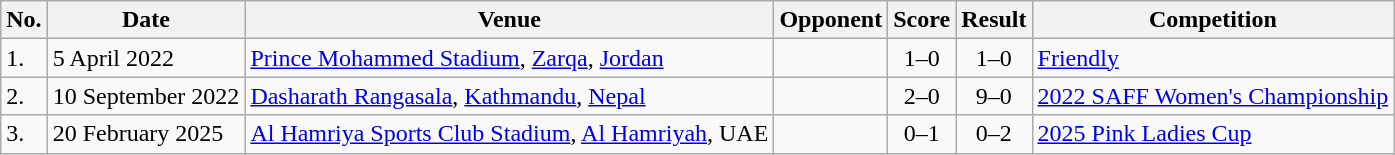<table class="wikitable" style="font-size:100%">
<tr>
<th>No.</th>
<th>Date</th>
<th>Venue</th>
<th>Opponent</th>
<th>Score</th>
<th>Result</th>
<th>Competition</th>
</tr>
<tr>
<td>1.</td>
<td>5 April 2022</td>
<td><a href='#'>Prince Mohammed Stadium</a>, <a href='#'>Zarqa</a>, <a href='#'>Jordan</a></td>
<td></td>
<td align=center>1–0</td>
<td align=center>1–0</td>
<td><a href='#'>Friendly</a></td>
</tr>
<tr>
<td>2.</td>
<td>10 September 2022</td>
<td><a href='#'>Dasharath Rangasala</a>, <a href='#'>Kathmandu</a>, <a href='#'>Nepal</a></td>
<td></td>
<td align=center>2–0</td>
<td align=center>9–0</td>
<td><a href='#'>2022 SAFF Women's Championship</a></td>
</tr>
<tr>
<td>3.</td>
<td>20 February 2025</td>
<td><a href='#'>Al Hamriya Sports Club Stadium</a>, <a href='#'>Al Hamriyah</a>, UAE</td>
<td></td>
<td align="center">0–1</td>
<td align="center">0–2</td>
<td><a href='#'>2025 Pink Ladies Cup</a></td>
</tr>
</table>
